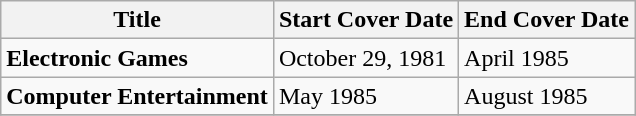<table class="wikitable">
<tr>
<th>Title</th>
<th>Start Cover Date</th>
<th>End Cover Date</th>
</tr>
<tr>
<td><strong>Electronic Games</strong></td>
<td>October 29, 1981</td>
<td>April 1985</td>
</tr>
<tr>
<td><strong>Computer Entertainment</strong></td>
<td>May 1985</td>
<td>August 1985</td>
</tr>
<tr>
</tr>
</table>
